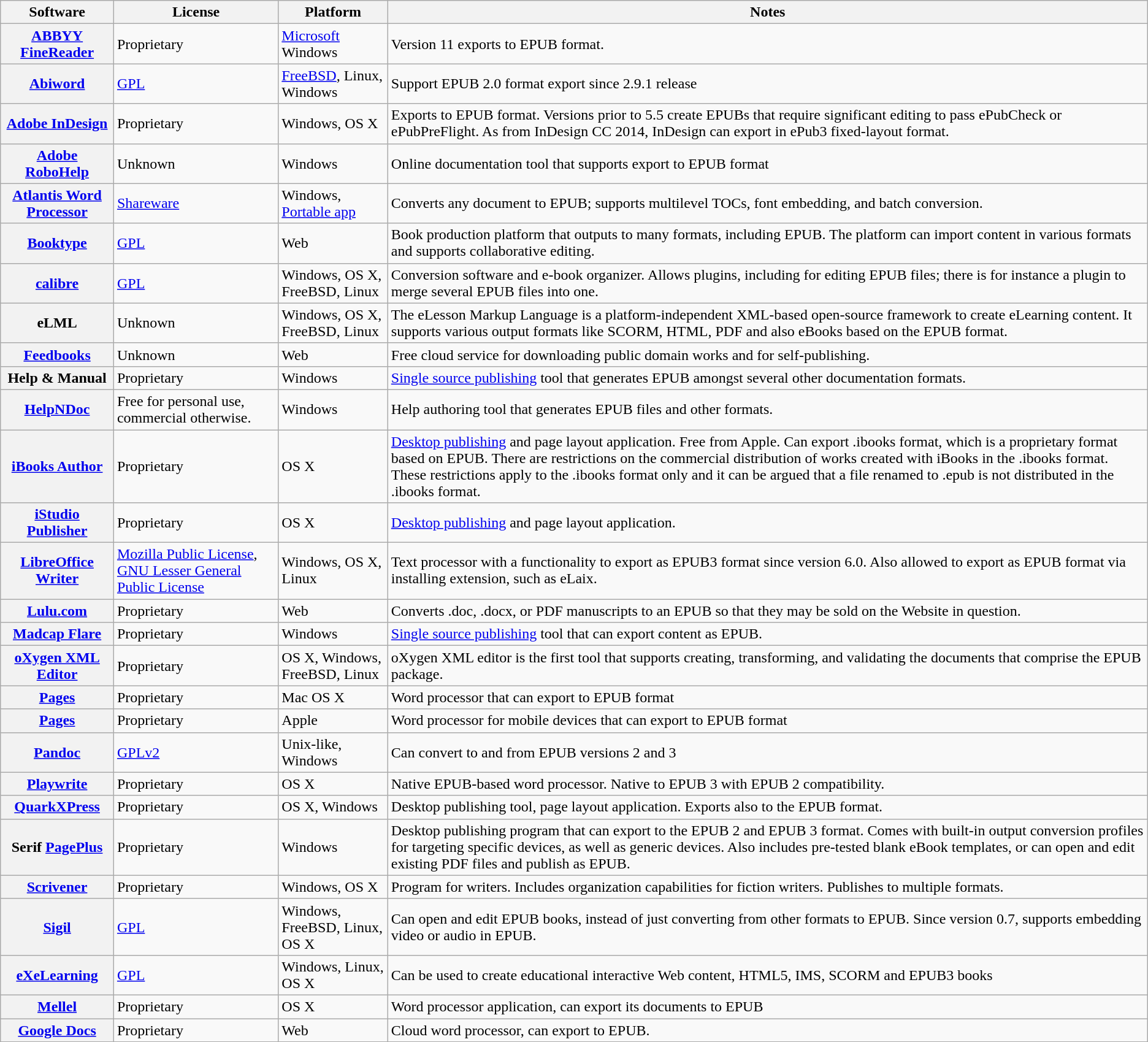<table class="wikitable sortable plainrowheaders">
<tr>
<th scope="col">Software</th>
<th scope="col">License</th>
<th scope="col">Platform</th>
<th scope="col" class="unsortable">Notes</th>
</tr>
<tr>
<th scope="row"><a href='#'>ABBYY FineReader</a></th>
<td>Proprietary</td>
<td><a href='#'>Microsoft</a> Windows</td>
<td>Version 11 exports to EPUB format.</td>
</tr>
<tr>
<th scope="row"><a href='#'>Abiword</a></th>
<td><a href='#'>GPL</a></td>
<td><a href='#'>FreeBSD</a>, Linux, Windows</td>
<td>Support EPUB 2.0 format export since 2.9.1 release</td>
</tr>
<tr>
<th scope="row"><a href='#'>Adobe InDesign</a></th>
<td>Proprietary</td>
<td>Windows, OS X</td>
<td>Exports to EPUB format. Versions prior to 5.5 create EPUBs that require significant editing to pass ePubCheck or ePubPreFlight. As from InDesign CC 2014, InDesign can export in ePub3 fixed-layout format.</td>
</tr>
<tr>
<th scope="row"><a href='#'>Adobe RoboHelp</a></th>
<td>Unknown</td>
<td>Windows</td>
<td>Online documentation tool that supports export to EPUB format</td>
</tr>
<tr>
<th scope="row"><a href='#'>Atlantis Word Processor</a></th>
<td><a href='#'>Shareware</a></td>
<td>Windows, <a href='#'>Portable app</a></td>
<td>Converts any document to EPUB; supports multilevel TOCs, font embedding, and batch conversion.</td>
</tr>
<tr>
<th scope="row"><a href='#'>Booktype</a></th>
<td><a href='#'>GPL</a></td>
<td>Web</td>
<td>Book production platform that outputs to many formats, including EPUB. The platform can import content in various formats and supports collaborative editing.</td>
</tr>
<tr>
<th scope="row"><a href='#'>calibre</a></th>
<td><a href='#'>GPL</a></td>
<td>Windows, OS X, FreeBSD, Linux</td>
<td>Conversion software and e-book organizer. Allows plugins, including for editing EPUB files; there is for instance a plugin to merge several EPUB files into one.</td>
</tr>
<tr>
<th scope="row">eLML</th>
<td>Unknown</td>
<td>Windows, OS X, FreeBSD, Linux</td>
<td>The eLesson Markup Language is a platform-independent XML-based open-source framework to create eLearning content. It supports various output formats like SCORM, HTML, PDF and also eBooks based on the EPUB format.</td>
</tr>
<tr>
<th scope="row"><a href='#'>Feedbooks</a></th>
<td>Unknown</td>
<td>Web</td>
<td>Free cloud service for downloading public domain works and for self-publishing.</td>
</tr>
<tr>
<th scope="row">Help & Manual</th>
<td>Proprietary</td>
<td>Windows</td>
<td><a href='#'>Single source publishing</a> tool that generates EPUB amongst several other documentation formats.</td>
</tr>
<tr>
<th scope="row"><a href='#'>HelpNDoc</a></th>
<td>Free for personal use, commercial otherwise.</td>
<td>Windows</td>
<td>Help authoring tool that generates EPUB files and other formats.</td>
</tr>
<tr>
<th scope="row"><a href='#'>iBooks Author</a></th>
<td>Proprietary</td>
<td>OS X</td>
<td><a href='#'>Desktop publishing</a> and page layout application. Free from Apple. Can export .ibooks format, which is a proprietary format based on EPUB. There are restrictions on the commercial distribution of works created with iBooks in the .ibooks format. These restrictions apply to the .ibooks format only and it can be argued that a file renamed to .epub is not distributed in the .ibooks format.</td>
</tr>
<tr>
<th scope="row"><a href='#'>iStudio Publisher</a></th>
<td>Proprietary</td>
<td>OS X</td>
<td><a href='#'>Desktop publishing</a> and page layout application.</td>
</tr>
<tr>
<th scope="row"><a href='#'>LibreOffice Writer</a></th>
<td><a href='#'>Mozilla Public License</a>, <a href='#'>GNU Lesser General Public License</a></td>
<td>Windows, OS X, Linux</td>
<td>Text processor with a functionality to export as EPUB3 format since version 6.0. Also allowed to export as EPUB format via installing extension, such as eLaix.</td>
</tr>
<tr>
<th scope="row"><a href='#'>Lulu.com</a></th>
<td>Proprietary</td>
<td>Web</td>
<td>Converts .doc, .docx, or PDF manuscripts to an EPUB so that they may be sold on the Website in question.</td>
</tr>
<tr>
<th scope="row"><a href='#'>Madcap Flare</a></th>
<td>Proprietary</td>
<td>Windows</td>
<td><a href='#'>Single source publishing</a> tool that can export content as EPUB.</td>
</tr>
<tr>
<th scope="row"><a href='#'>oXygen XML Editor</a></th>
<td>Proprietary</td>
<td>OS X, Windows, FreeBSD, Linux</td>
<td>oXygen XML editor is the first tool that supports creating, transforming, and validating the documents that comprise the EPUB package.</td>
</tr>
<tr>
<th scope="row"><a href='#'>Pages</a></th>
<td>Proprietary</td>
<td>Mac OS X</td>
<td>Word processor that can export to EPUB format</td>
</tr>
<tr>
<th scope="row"><a href='#'>Pages</a></th>
<td>Proprietary</td>
<td>Apple </td>
<td>Word processor for mobile devices that can export to EPUB format</td>
</tr>
<tr>
<th scope="row"><a href='#'>Pandoc</a></th>
<td><a href='#'>GPLv2</a></td>
<td>Unix-like, Windows</td>
<td>Can convert to and from EPUB versions 2 and 3</td>
</tr>
<tr>
<th scope="row"><a href='#'>Playwrite</a></th>
<td>Proprietary</td>
<td>OS X</td>
<td>Native EPUB-based word processor. Native to EPUB 3 with EPUB 2 compatibility.</td>
</tr>
<tr>
<th scope="row"><a href='#'>QuarkXPress</a></th>
<td>Proprietary</td>
<td>OS X, Windows</td>
<td>Desktop publishing tool, page layout application. Exports also to the EPUB format.</td>
</tr>
<tr>
<th scope="row">Serif <a href='#'>PagePlus</a></th>
<td>Proprietary</td>
<td>Windows</td>
<td>Desktop publishing program that can export to the EPUB 2 and EPUB 3 format. Comes with built-in output conversion profiles for targeting specific devices, as well as generic devices. Also includes pre-tested blank eBook templates, or can open and edit existing PDF files and publish as EPUB.</td>
</tr>
<tr>
<th scope="row"><a href='#'>Scrivener</a></th>
<td>Proprietary</td>
<td>Windows, OS X</td>
<td>Program for writers. Includes organization capabilities for fiction writers. Publishes to multiple formats.</td>
</tr>
<tr>
<th scope="row"><a href='#'>Sigil</a></th>
<td><a href='#'>GPL</a></td>
<td>Windows, FreeBSD, Linux, OS X</td>
<td>Can open and edit EPUB books, instead of just converting from other formats to EPUB. Since version 0.7, supports embedding video or audio in EPUB.</td>
</tr>
<tr>
<th scope="row"><a href='#'>eXeLearning</a></th>
<td><a href='#'>GPL</a></td>
<td>Windows, Linux, OS X</td>
<td>Can be used to create educational interactive Web content, HTML5, IMS, SCORM and EPUB3 books</td>
</tr>
<tr>
<th scope="row"><a href='#'>Mellel</a></th>
<td>Proprietary</td>
<td>OS X</td>
<td>Word processor application, can export its documents to EPUB</td>
</tr>
<tr>
<th scope="row"><a href='#'>Google Docs</a></th>
<td>Proprietary</td>
<td>Web</td>
<td>Cloud word processor, can export to EPUB.</td>
</tr>
</table>
